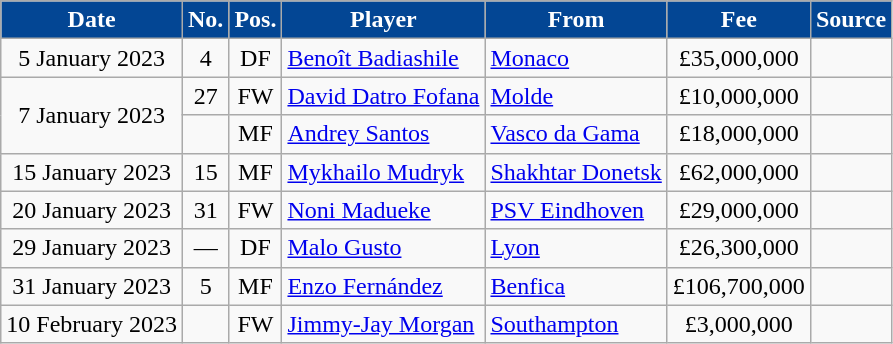<table class="wikitable plainrowheaders sortable" sortable" style="text-align:center">
<tr>
<th scope="col" style="background-color:#034694;color:#FFFFFF">Date</th>
<th scope="col" style="background-color:#034694;color:#FFFFFF">No.</th>
<th scope="col" style="background-color:#034694;color:#FFFFFF">Pos.</th>
<th scope="col" style="background-color:#034694;color:#FFFFFF">Player</th>
<th scope="col" style="background-color:#034694;color:#FFFFFF">From</th>
<th scope="col" style="background-color:#034694;color:#FFFFFF" data-sort-type="currency">Fee</th>
<th scope="col" class="unsortable" style="background-color:#034694;color:#FFFFFF">Source</th>
</tr>
<tr>
<td>5 January 2023</td>
<td>4</td>
<td>DF</td>
<td align=left> <a href='#'>Benoît Badiashile</a></td>
<td align=left> <a href='#'>Monaco</a></td>
<td>£35,000,000</td>
<td></td>
</tr>
<tr>
<td rowspan="2">7 January 2023</td>
<td>27</td>
<td>FW</td>
<td align=left> <a href='#'>David Datro Fofana</a></td>
<td align=left> <a href='#'>Molde</a></td>
<td>£10,000,000</td>
<td></td>
</tr>
<tr>
<td></td>
<td>MF</td>
<td align=left> <a href='#'>Andrey Santos</a></td>
<td align=left> <a href='#'>Vasco da Gama</a></td>
<td>£18,000,000</td>
<td></td>
</tr>
<tr>
<td>15 January 2023</td>
<td>15</td>
<td>MF</td>
<td align=left> <a href='#'>Mykhailo Mudryk</a></td>
<td align=left> <a href='#'>Shakhtar Donetsk</a></td>
<td>£62,000,000</td>
<td></td>
</tr>
<tr>
<td>20 January 2023</td>
<td>31</td>
<td>FW</td>
<td align=left> <a href='#'>Noni Madueke</a></td>
<td align=left> <a href='#'>PSV Eindhoven</a></td>
<td>£29,000,000</td>
<td></td>
</tr>
<tr>
<td>29 January 2023</td>
<td>—</td>
<td>DF</td>
<td align=left> <a href='#'>Malo Gusto</a></td>
<td align=left> <a href='#'>Lyon</a></td>
<td>£26,300,000</td>
<td></td>
</tr>
<tr>
<td>31 January 2023</td>
<td>5</td>
<td>MF</td>
<td align=left> <a href='#'>Enzo Fernández</a></td>
<td align=left> <a href='#'>Benfica</a></td>
<td>£106,700,000</td>
<td></td>
</tr>
<tr>
<td>10 February 2023</td>
<td></td>
<td>FW</td>
<td align=left> <a href='#'>Jimmy-Jay Morgan</a></td>
<td align=left> <a href='#'>Southampton</a></td>
<td>£3,000,000</td>
<td></td>
</tr>
</table>
